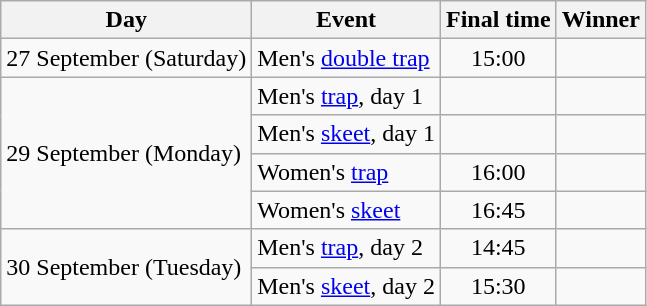<table class="wikitable">
<tr>
<th>Day</th>
<th>Event</th>
<th>Final time</th>
<th>Winner</th>
</tr>
<tr>
<td>27 September (Saturday)</td>
<td>Men's <a href='#'>double trap</a></td>
<td style="text-align: center">15:00</td>
<td></td>
</tr>
<tr>
<td rowspan=4>29 September (Monday)</td>
<td>Men's <a href='#'>trap</a>, day 1</td>
<td style="text-align: center"></td>
<td></td>
</tr>
<tr>
<td>Men's <a href='#'>skeet</a>, day 1</td>
<td style="text-align: center"></td>
<td></td>
</tr>
<tr>
<td>Women's <a href='#'>trap</a></td>
<td style="text-align: center">16:00</td>
<td></td>
</tr>
<tr>
<td>Women's <a href='#'>skeet</a></td>
<td style="text-align: center">16:45</td>
<td></td>
</tr>
<tr>
<td rowspan=2>30 September (Tuesday)</td>
<td>Men's <a href='#'>trap</a>, day 2</td>
<td style="text-align: center">14:45</td>
<td></td>
</tr>
<tr>
<td>Men's <a href='#'>skeet</a>, day 2</td>
<td style="text-align: center">15:30</td>
<td></td>
</tr>
</table>
